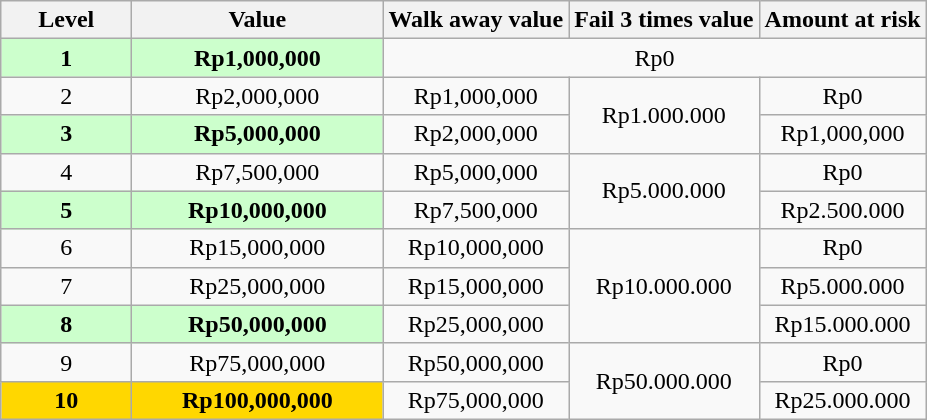<table class="wikitable" style="text-align:center;">
<tr>
<th style="width:5em;">Level</th>
<th style="width:10em;">Value</th>
<th>Walk away value</th>
<th>Fail 3 times value</th>
<th>Amount at risk</th>
</tr>
<tr>
<td bgcolor="#ccffcc"><strong>1</strong></td>
<td bgcolor="#ccffcc"><strong>Rp1,000,000</strong></td>
<td colspan="3">Rp0</td>
</tr>
<tr>
<td>2</td>
<td>Rp2,000,000</td>
<td>Rp1,000,000</td>
<td rowspan="2">Rp1.000.000</td>
<td>Rp0</td>
</tr>
<tr>
<td width="30px" bgcolor="#ccffcc"><strong>3</strong></td>
<td width="30px" bgcolor="#ccffcc"><strong>Rp5,000,000</strong></td>
<td>Rp2,000,000</td>
<td>Rp1,000,000</td>
</tr>
<tr>
<td>4</td>
<td>Rp7,500,000</td>
<td>Rp5,000,000</td>
<td rowspan="2">Rp5.000.000</td>
<td>Rp0</td>
</tr>
<tr>
<td width="30px" bgcolor="#ccffcc"><strong>5</strong></td>
<td width="30px" bgcolor="#ccffcc"><strong>Rp10,000,000</strong></td>
<td>Rp7,500,000</td>
<td>Rp2.500.000</td>
</tr>
<tr>
<td>6</td>
<td>Rp15,000,000</td>
<td>Rp10,000,000</td>
<td rowspan="3">Rp10.000.000</td>
<td>Rp0</td>
</tr>
<tr>
<td>7</td>
<td>Rp25,000,000</td>
<td>Rp15,000,000</td>
<td>Rp5.000.000</td>
</tr>
<tr>
<td width="30px" bgcolor="#ccffcc"><strong>8</strong></td>
<td width="30px" bgcolor="#ccffcc"><strong>Rp50,000,000</strong></td>
<td>Rp25,000,000</td>
<td>Rp15.000.000</td>
</tr>
<tr>
<td>9</td>
<td>Rp75,000,000</td>
<td>Rp50,000,000</td>
<td rowspan="2">Rp50.000.000</td>
<td>Rp0</td>
</tr>
<tr>
<td style="text-align:center; background:gold;"><strong>10</strong></td>
<td style="text-align:center; background:gold;"><strong>Rp100,000,000</strong></td>
<td>Rp75,000,000</td>
<td>Rp25.000.000</td>
</tr>
</table>
